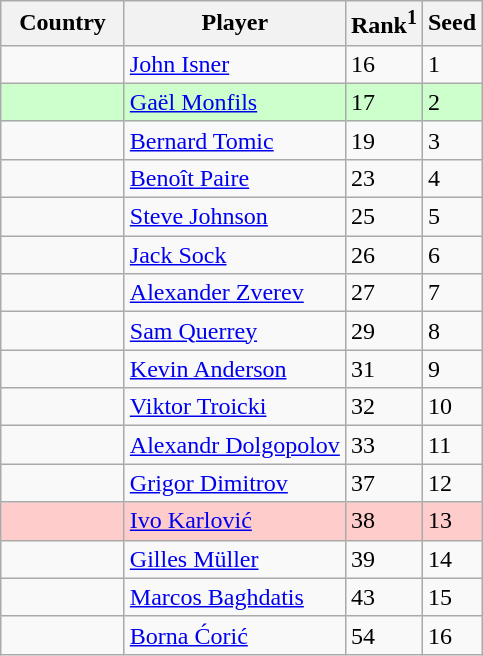<table class="sortable wikitable">
<tr>
<th width="75">Country</th>
<th width="140">Player</th>
<th>Rank<sup>1</sup></th>
<th>Seed</th>
</tr>
<tr>
<td></td>
<td><a href='#'>John Isner</a></td>
<td>16</td>
<td>1</td>
</tr>
<tr style="background:#cfc;">
<td></td>
<td><a href='#'>Gaël Monfils</a></td>
<td>17</td>
<td>2</td>
</tr>
<tr>
<td></td>
<td><a href='#'>Bernard Tomic</a></td>
<td>19</td>
<td>3</td>
</tr>
<tr>
<td></td>
<td><a href='#'>Benoît Paire</a></td>
<td>23</td>
<td>4</td>
</tr>
<tr>
<td></td>
<td><a href='#'>Steve Johnson</a></td>
<td>25</td>
<td>5</td>
</tr>
<tr>
<td></td>
<td><a href='#'>Jack Sock</a></td>
<td>26</td>
<td>6</td>
</tr>
<tr>
<td></td>
<td><a href='#'>Alexander Zverev</a></td>
<td>27</td>
<td>7</td>
</tr>
<tr>
<td></td>
<td><a href='#'>Sam Querrey</a></td>
<td>29</td>
<td>8</td>
</tr>
<tr>
<td></td>
<td><a href='#'>Kevin Anderson</a></td>
<td>31</td>
<td>9</td>
</tr>
<tr>
<td></td>
<td><a href='#'>Viktor Troicki</a></td>
<td>32</td>
<td>10</td>
</tr>
<tr>
<td></td>
<td><a href='#'>Alexandr Dolgopolov</a></td>
<td>33</td>
<td>11</td>
</tr>
<tr>
<td></td>
<td><a href='#'>Grigor Dimitrov</a></td>
<td>37</td>
<td>12</td>
</tr>
<tr style="background:#fcc;">
<td></td>
<td><a href='#'>Ivo Karlović</a></td>
<td>38</td>
<td>13</td>
</tr>
<tr>
<td></td>
<td><a href='#'>Gilles Müller</a></td>
<td>39</td>
<td>14</td>
</tr>
<tr>
<td></td>
<td><a href='#'>Marcos Baghdatis</a></td>
<td>43</td>
<td>15</td>
</tr>
<tr>
<td></td>
<td><a href='#'>Borna Ćorić</a></td>
<td>54</td>
<td>16</td>
</tr>
</table>
